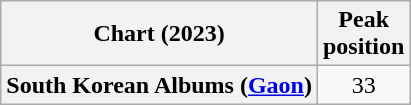<table class="wikitable plainrowheaders" style="text-align:center">
<tr>
<th scope="col">Chart (2023)</th>
<th scope="col">Peak<br>position</th>
</tr>
<tr>
<th scope="row">South Korean Albums (<a href='#'>Gaon</a>)</th>
<td>33</td>
</tr>
</table>
